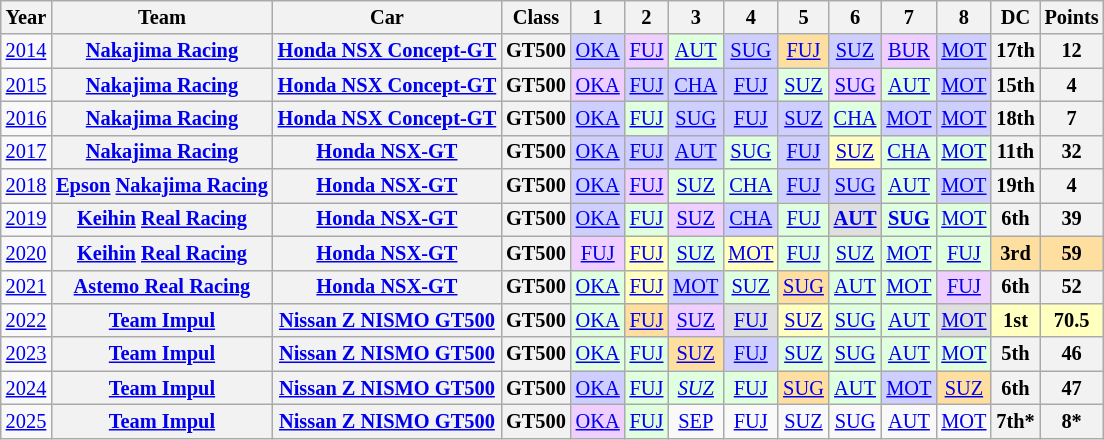<table class="wikitable" style="text-align:center; font-size:85%">
<tr>
<th>Year</th>
<th>Team</th>
<th>Car</th>
<th>Class</th>
<th>1</th>
<th>2</th>
<th>3</th>
<th>4</th>
<th>5</th>
<th>6</th>
<th>7</th>
<th>8</th>
<th>DC</th>
<th>Points</th>
</tr>
<tr>
<td><a href='#'>2014</a></td>
<th nowrap><a href='#'>Nakajima Racing</a></th>
<th nowrap><a href='#'>Honda NSX Concept-GT</a></th>
<th>GT500</th>
<td style="background:#CFCFFF;"><a href='#'>OKA</a><br></td>
<td style="background:#EFCFFF;"><a href='#'>FUJ</a><br></td>
<td style="background:#DFFFDF;"><a href='#'>AUT</a><br></td>
<td style="background:#CFCFFF;"><a href='#'>SUG</a><br></td>
<td style="background:#FFDF9F;"><a href='#'>FUJ</a><br></td>
<td style="background:#CFCFFF;"><a href='#'>SUZ</a><br></td>
<td style="background:#EFCFFF;"><a href='#'>BUR</a><br></td>
<td style="background:#CFCFFF;"><a href='#'>MOT</a><br></td>
<th>17th</th>
<th>12</th>
</tr>
<tr>
<td><a href='#'>2015</a></td>
<th nowrap><a href='#'>Nakajima Racing</a></th>
<th nowrap><a href='#'>Honda NSX Concept-GT</a></th>
<th>GT500</th>
<td style="background:#EFCFFF;"><a href='#'>OKA</a><br></td>
<td style="background:#CFCFFF;"><a href='#'>FUJ</a><br></td>
<td style="background:#CFCFFF;"><a href='#'>CHA</a><br></td>
<td style="background:#CFCFFF;"><a href='#'>FUJ</a><br></td>
<td style="background:#DFFFDF;"><a href='#'>SUZ</a><br></td>
<td style="background:#EFCFFF;"><a href='#'>SUG</a><br></td>
<td style="background:#DFFFDF;"><a href='#'>AUT</a><br></td>
<td style="background:#CFCFFF;"><a href='#'>MOT</a><br></td>
<th>15th</th>
<th>4</th>
</tr>
<tr>
<td><a href='#'>2016</a></td>
<th nowrap><a href='#'>Nakajima Racing</a></th>
<th nowrap><a href='#'>Honda NSX Concept-GT</a></th>
<th>GT500</th>
<td style="background:#CFCFFF;"><a href='#'>OKA</a><br></td>
<td style="background:#DFFFDF;"><a href='#'>FUJ</a><br></td>
<td style="background:#CFCFFF;"><a href='#'>SUG</a><br></td>
<td style="background:#CFCFFF;"><a href='#'>FUJ</a><br></td>
<td style="background:#CFCFFF;"><a href='#'>SUZ</a><br></td>
<td style="background:#DFFFDF;"><a href='#'>CHA</a><br></td>
<td style="background:#CFCFFF;"><a href='#'>MOT</a><br></td>
<td style="background:#CFCFFF;"><a href='#'>MOT</a><br></td>
<th>18th</th>
<th>7</th>
</tr>
<tr>
<td><a href='#'>2017</a></td>
<th nowrap><a href='#'>Nakajima Racing</a></th>
<th nowrap><a href='#'>Honda NSX-GT</a></th>
<th>GT500</th>
<td style="background:#CFCFFF;"><a href='#'>OKA</a><br></td>
<td style="background:#CFCFFF;"><a href='#'>FUJ</a><br></td>
<td style="background:#CFCFFF;"><a href='#'>AUT</a><br></td>
<td style="background:#DFFFDF;"><a href='#'>SUG</a><br></td>
<td style="background:#CFCFFF;"><a href='#'>FUJ</a><br></td>
<td style="background:#FFFFBF;"><a href='#'>SUZ</a><br></td>
<td style="background:#DFFFDF;"><a href='#'>CHA</a><br></td>
<td style="background:#DFFFDF;"><a href='#'>MOT</a><br></td>
<th>11th</th>
<th>32</th>
</tr>
<tr>
<td><a href='#'>2018</a></td>
<th nowrap><a href='#'>Epson</a> <a href='#'>Nakajima Racing</a></th>
<th nowrap><a href='#'>Honda NSX-GT</a></th>
<th>GT500</th>
<td style="background:#CFCFFF;"><a href='#'>OKA</a><br></td>
<td style="background:#EFCFFF;"><a href='#'>FUJ</a><br></td>
<td style="background:#DFFFDF;"><a href='#'>SUZ</a><br></td>
<td style="background:#DFFFDF;"><a href='#'>CHA</a><br></td>
<td style="background:#CFCFFF;"><a href='#'>FUJ</a><br></td>
<td style="background:#CFCFFF;"><a href='#'>SUG</a><br></td>
<td style="background:#DFFFDF;"><a href='#'>AUT</a><br></td>
<td style="background:#CFCFFF;"><a href='#'>MOT</a><br></td>
<th>19th</th>
<th>4</th>
</tr>
<tr>
<td><a href='#'>2019</a></td>
<th nowrap><a href='#'>Keihin</a> <a href='#'>Real Racing</a></th>
<th nowrap><a href='#'>Honda NSX-GT</a></th>
<th>GT500</th>
<td style="background:#CFCFFF;"><a href='#'>OKA</a><br></td>
<td style="background:#DFFFDF;"><a href='#'>FUJ</a><br></td>
<td style="background:#EFCFFF;"><a href='#'>SUZ</a><br></td>
<td style="background:#CFCFFF;"><a href='#'>CHA</a><br></td>
<td style="background:#DFFFDF;"><a href='#'>FUJ</a><br></td>
<td style="background:#DFDFDF;"><strong><a href='#'>AUT</a></strong><br></td>
<td style="background:#DFFFDF;"><strong><a href='#'>SUG</a></strong><br></td>
<td style="background:#DFFFDF;"><a href='#'>MOT</a><br></td>
<th>6th</th>
<th>39</th>
</tr>
<tr>
<td><a href='#'>2020</a></td>
<th nowrap><a href='#'>Keihin</a> <a href='#'>Real Racing</a></th>
<th nowrap><a href='#'>Honda NSX-GT</a></th>
<th>GT500</th>
<td style="background:#EFCFFF;"><a href='#'>FUJ</a><br></td>
<td style="background:#FFFFBF;"><a href='#'>FUJ</a><br></td>
<td style="background:#DFFFDF;"><a href='#'>SUZ</a><br></td>
<td style="background:#FFFFBF;"><a href='#'>MOT</a><br></td>
<td style="background:#DFFFDF;"><a href='#'>FUJ</a><br></td>
<td style="background:#DFFFDF;"><a href='#'>SUZ</a><br></td>
<td style="background:#DFFFDF;"><a href='#'>MOT</a><br></td>
<td style="background:#DFFFDF;"><a href='#'>FUJ</a><br></td>
<th style="background:#FFDF9F;">3rd</th>
<th style="background:#FFDF9F;">59</th>
</tr>
<tr>
<td><a href='#'>2021</a></td>
<th nowrap><a href='#'>Astemo Real Racing</a></th>
<th nowrap><a href='#'>Honda NSX-GT</a></th>
<th>GT500</th>
<td style="background:#DFFFDF;"><a href='#'>OKA</a><br></td>
<td style="background:#FFFFBF;"><a href='#'>FUJ</a><br></td>
<td style="background:#CFCFFF;"><a href='#'>MOT</a><br></td>
<td style="background:#DFFFDF;"><a href='#'>SUZ</a><br></td>
<td style="background:#FFDF9F;"><a href='#'>SUG</a><br></td>
<td style="background:#DFFFDF;"><a href='#'>AUT</a><br></td>
<td style="background:#DFFFDF;"><a href='#'>MOT</a><br></td>
<td style="background:#EFCFFF;"><a href='#'>FUJ</a><br></td>
<th>6th</th>
<th>52</th>
</tr>
<tr>
<td><a href='#'>2022</a></td>
<th nowrap><a href='#'>Team Impul</a></th>
<th nowrap><a href='#'>Nissan Z NISMO GT500</a></th>
<th>GT500</th>
<td style="background:#DFFFDF;"><a href='#'>OKA</a><br></td>
<td style="background:#FFDF9F;"><a href='#'>FUJ</a><br></td>
<td style="background:#EFCFFF;"><a href='#'>SUZ</a><br></td>
<td style="background:#DFDFDF;"><a href='#'>FUJ</a><br></td>
<td style="background:#FFFFBF;"><a href='#'>SUZ</a><br></td>
<td style="background:#DFFFDF;"><a href='#'>SUG</a><br></td>
<td style="background:#DFFFDF;"><a href='#'>AUT</a><br></td>
<td style="background:#DFDFDF;"><a href='#'>MOT</a><br></td>
<th style="background:#FFFFBF;">1st</th>
<th style="background:#FFFFBF;">70.5</th>
</tr>
<tr>
<td><a href='#'>2023</a></td>
<th nowrap><a href='#'>Team Impul</a></th>
<th nowrap><a href='#'>Nissan Z NISMO GT500</a></th>
<th>GT500</th>
<td style="background:#DFFFDF;"><a href='#'>OKA</a><br></td>
<td style="background:#DFFFDF;"><a href='#'>FUJ</a><br></td>
<td style="background:#FFDF9F;"><a href='#'>SUZ</a><br></td>
<td style="background:#CFCFFF;"><a href='#'>FUJ</a><br></td>
<td style="background:#DFFFDF;"><a href='#'>SUZ</a><br></td>
<td style="background:#DFFFDF;"><a href='#'>SUG</a><br></td>
<td style="background:#DFFFDF;"><a href='#'>AUT</a><br></td>
<td style="background:#DFFFDF;"><a href='#'>MOT</a><br></td>
<th>5th</th>
<th>46</th>
</tr>
<tr>
<td><a href='#'>2024</a></td>
<th nowrap><a href='#'>Team Impul</a></th>
<th nowrap><a href='#'>Nissan Z NISMO GT500</a></th>
<th>GT500</th>
<td style="background:#CFCFFF;"><a href='#'>OKA</a><br></td>
<td style="background:#DFFFDF;"><a href='#'>FUJ</a><br></td>
<td style="background:#DFFFDF;"><em><a href='#'>SUZ</a></em><br></td>
<td style="background:#DFFFDF;"><a href='#'>FUJ</a><br></td>
<td style="background:#FFDF9F;"><a href='#'>SUG</a><br></td>
<td style="background:#DFFFDF;"><a href='#'>AUT</a><br></td>
<td style="background:#CFCFFF;"><a href='#'>MOT</a><br></td>
<td style="background:#FFDF9F;"><a href='#'>SUZ</a><br></td>
<th>6th</th>
<th>47</th>
</tr>
<tr>
<td><a href='#'>2025</a></td>
<th><a href='#'>Team Impul</a></th>
<th><a href='#'>Nissan Z NISMO GT500</a></th>
<th>GT500</th>
<td style="background:#EFCFFF;"><a href='#'>OKA</a><br></td>
<td style="background:#DFFFDF;"><a href='#'>FUJ</a><br></td>
<td style="background:#;"><a href='#'>SEP</a><br></td>
<td style="background:#;"><a href='#'>FUJ</a><br></td>
<td style="background:#;"><a href='#'>SUZ</a><br></td>
<td style="background:#;"><a href='#'>SUG</a><br></td>
<td style="background:#;"><a href='#'>AUT</a><br></td>
<td style="background:#;"><a href='#'>MOT</a><br></td>
<th>7th*</th>
<th>8*</th>
</tr>
</table>
